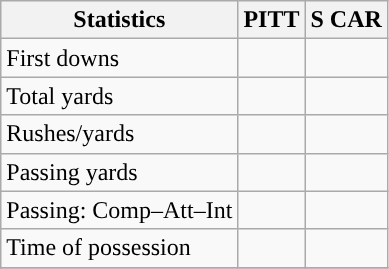<table class="wikitable" style="float: left;">
<tr>
<th>Statistics</th>
<th>PITT</th>
<th>S CAR</th>
</tr>
<tr>
<td>First downs</td>
<td></td>
<td></td>
</tr>
<tr>
<td>Total yards</td>
<td></td>
<td></td>
</tr>
<tr>
<td>Rushes/yards</td>
<td></td>
<td></td>
</tr>
<tr>
<td>Passing yards</td>
<td></td>
<td></td>
</tr>
<tr>
<td>Passing: Comp–Att–Int</td>
<td></td>
<td></td>
</tr>
<tr>
<td>Time of possession</td>
<td></td>
<td></td>
</tr>
<tr>
</tr>
</table>
